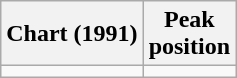<table class="wikitable sortable">
<tr>
<th>Chart (1991)</th>
<th>Peak<br>position</th>
</tr>
<tr>
<td></td>
</tr>
</table>
